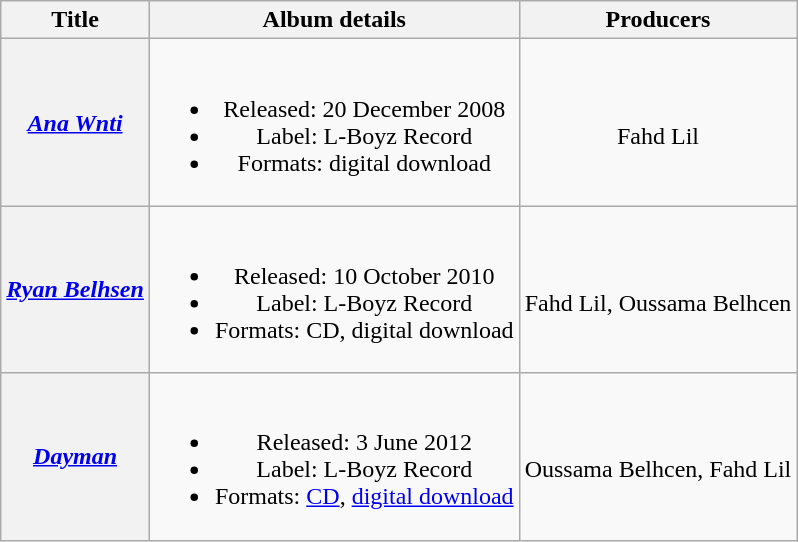<table class="wikitable plainrowheaders" style="text-align:center;">
<tr>
<th scope="col" rowspan="1">Title</th>
<th scope="col" rowspan="1">Album details</th>
<th scope="col" rowspan="1">Producers</th>
</tr>
<tr>
<th scope="row"><em><a href='#'>Ana Wnti</a></em></th>
<td><br><ul><li>Released: 20 December 2008</li><li>Label: L-Boyz Record</li><li>Formats: digital download</li></ul></td>
<td><br>Fahd Lil</td>
</tr>
<tr>
<th scope="row"><em><a href='#'>Ryan Belhsen</a></em></th>
<td><br><ul><li>Released: 10 October 2010</li><li>Label: L-Boyz Record</li><li>Formats: CD, digital download</li></ul></td>
<td><br>Fahd Lil, Oussama Belhcen</td>
</tr>
<tr>
<th scope="row"><em><a href='#'>Dayman</a></em></th>
<td><br><ul><li>Released: 3 June 2012</li><li>Label: L-Boyz Record</li><li>Formats: <a href='#'>CD</a>, <a href='#'>digital download</a></li></ul></td>
<td><br>Oussama Belhcen, Fahd Lil</td>
</tr>
</table>
